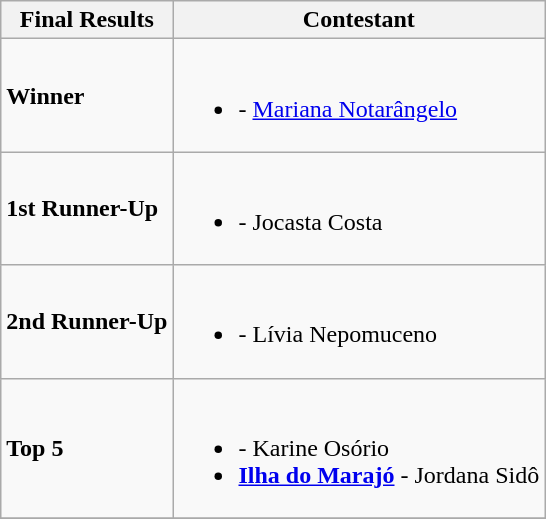<table class="wikitable">
<tr>
<th>Final Results</th>
<th>Contestant</th>
</tr>
<tr>
<td><strong>Winner</strong></td>
<td><br><ul><li><strong></strong> - <a href='#'>Mariana Notarângelo</a></li></ul></td>
</tr>
<tr>
<td><strong>1st Runner-Up</strong></td>
<td><br><ul><li><strong></strong> - Jocasta Costa</li></ul></td>
</tr>
<tr>
<td><strong>2nd Runner-Up</strong></td>
<td><br><ul><li><strong></strong> - Lívia Nepomuceno</li></ul></td>
</tr>
<tr>
<td><strong>Top 5</strong></td>
<td><br><ul><li><strong></strong> - Karine Osório</li><li><strong> <a href='#'>Ilha do Marajó</a></strong> - Jordana Sidô</li></ul></td>
</tr>
<tr>
</tr>
</table>
